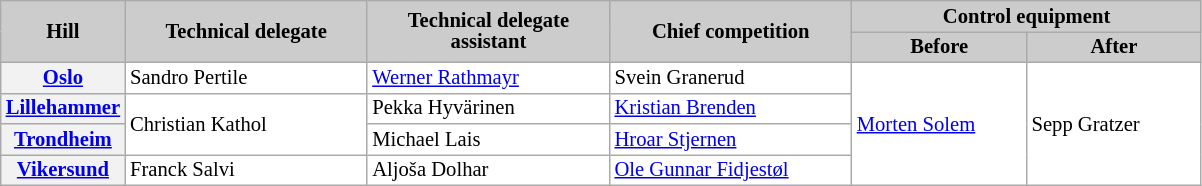<table class="wikitable plainrowheaders" style="background:#fff; font-size:86%; line-height:14px; border:gray solid 1px; border-collapse:collapse;">
<tr style="background:#ccc; text-align:center;">
<th scope="col" style="background:#ccc;" width=70px;" rowspan=2>Hill</th>
<th scope="col" style="background:#ccc;" width=155px;" rowspan=2>Technical delegate</th>
<th scope="col" style="background:#ccc;" width=155px;" rowspan=2>Technical delegate<br>assistant</th>
<th scope="col" style="background:#ccc;" width=155px;" rowspan=2>Chief competition</th>
<th scope="col" style="background:#ccc;" width=220px;" colspan=2>Control equipment</th>
</tr>
<tr>
<th scope="col" style="background:#ccc;" width=110px;">Before</th>
<th scope="col" style="background:#ccc;" width=110px;">After</th>
</tr>
<tr>
<th scope=row align=left><a href='#'>Oslo</a></th>
<td> Sandro Pertile</td>
<td> <a href='#'>Werner Rathmayr</a></td>
<td> Svein Granerud</td>
<td rowspan=4> <a href='#'>Morten Solem</a></td>
<td rowspan=4> Sepp Gratzer</td>
</tr>
<tr>
<th scope=row align=left><a href='#'>Lillehammer</a></th>
<td rowspan=2> Christian Kathol</td>
<td> Pekka Hyvärinen</td>
<td> <a href='#'>Kristian Brenden</a></td>
</tr>
<tr>
<th scope=row align=left><a href='#'>Trondheim</a></th>
<td> Michael Lais</td>
<td> <a href='#'>Hroar Stjernen</a></td>
</tr>
<tr>
<th scope=row align=left><a href='#'>Vikersund</a></th>
<td> Franck Salvi</td>
<td> Aljoša Dolhar</td>
<td> <a href='#'>Ole Gunnar Fidjestøl</a></td>
</tr>
</table>
